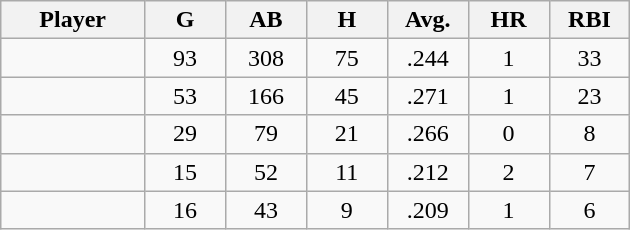<table class="wikitable sortable">
<tr>
<th bgcolor="#DDDDFF" width="16%">Player</th>
<th bgcolor="#DDDDFF" width="9%">G</th>
<th bgcolor="#DDDDFF" width="9%">AB</th>
<th bgcolor="#DDDDFF" width="9%">H</th>
<th bgcolor="#DDDDFF" width="9%">Avg.</th>
<th bgcolor="#DDDDFF" width="9%">HR</th>
<th bgcolor="#DDDDFF" width="9%">RBI</th>
</tr>
<tr align="center">
<td></td>
<td>93</td>
<td>308</td>
<td>75</td>
<td>.244</td>
<td>1</td>
<td>33</td>
</tr>
<tr align="center">
<td></td>
<td>53</td>
<td>166</td>
<td>45</td>
<td>.271</td>
<td>1</td>
<td>23</td>
</tr>
<tr align="center">
<td></td>
<td>29</td>
<td>79</td>
<td>21</td>
<td>.266</td>
<td>0</td>
<td>8</td>
</tr>
<tr align="center">
<td></td>
<td>15</td>
<td>52</td>
<td>11</td>
<td>.212</td>
<td>2</td>
<td>7</td>
</tr>
<tr align="center">
<td></td>
<td>16</td>
<td>43</td>
<td>9</td>
<td>.209</td>
<td>1</td>
<td>6</td>
</tr>
</table>
